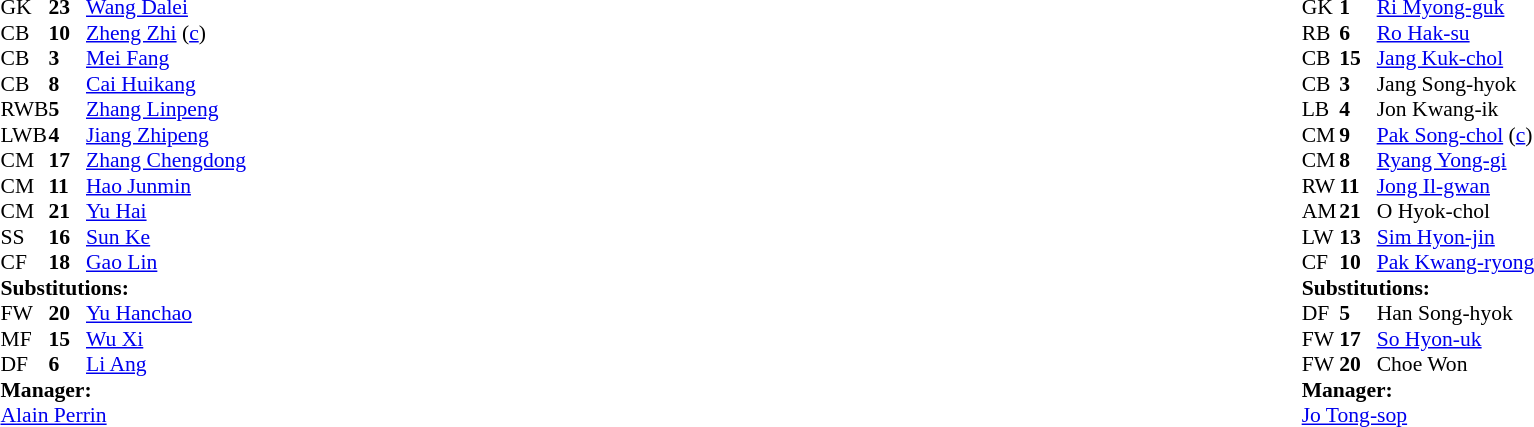<table width="100%">
<tr>
<td valign="top" width="40%"><br><table style="font-size:90%;" cellspacing="0" cellpadding="0">
<tr>
<th width="25"></th>
<th width="25"></th>
</tr>
<tr>
<td>GK</td>
<td><strong>23</strong></td>
<td><a href='#'>Wang Dalei</a></td>
</tr>
<tr>
<td>CB</td>
<td><strong>10</strong></td>
<td><a href='#'>Zheng Zhi</a> (<a href='#'>c</a>)</td>
<td></td>
<td></td>
</tr>
<tr>
<td>CB</td>
<td><strong>3</strong></td>
<td><a href='#'>Mei Fang</a></td>
</tr>
<tr>
<td>CB</td>
<td><strong>8</strong></td>
<td><a href='#'>Cai Huikang</a></td>
<td></td>
</tr>
<tr>
<td>RWB</td>
<td><strong>5</strong></td>
<td><a href='#'>Zhang Linpeng</a></td>
<td></td>
<td></td>
</tr>
<tr>
<td>LWB</td>
<td><strong>4</strong></td>
<td><a href='#'>Jiang Zhipeng</a></td>
<td></td>
</tr>
<tr>
<td>CM</td>
<td><strong>17</strong></td>
<td><a href='#'>Zhang Chengdong</a></td>
</tr>
<tr>
<td>CM</td>
<td><strong>11</strong></td>
<td><a href='#'>Hao Junmin</a></td>
</tr>
<tr>
<td>CM</td>
<td><strong>21</strong></td>
<td><a href='#'>Yu Hai</a></td>
</tr>
<tr>
<td>SS</td>
<td><strong>16</strong></td>
<td><a href='#'>Sun Ke</a></td>
<td></td>
<td></td>
</tr>
<tr>
<td>CF</td>
<td><strong>18</strong></td>
<td><a href='#'>Gao Lin</a></td>
</tr>
<tr>
<td colspan=3><strong>Substitutions:</strong></td>
</tr>
<tr>
<td>FW</td>
<td><strong>20</strong></td>
<td><a href='#'>Yu Hanchao</a></td>
<td></td>
<td></td>
</tr>
<tr>
<td>MF</td>
<td><strong>15</strong></td>
<td><a href='#'>Wu Xi</a></td>
<td></td>
<td></td>
</tr>
<tr>
<td>DF</td>
<td><strong>6</strong></td>
<td><a href='#'>Li Ang</a></td>
<td></td>
<td></td>
</tr>
<tr>
<td colspan=3><strong>Manager:</strong></td>
</tr>
<tr>
<td colspan=4> <a href='#'>Alain Perrin</a></td>
</tr>
</table>
</td>
<td valign="top"></td>
<td valign="top" width="50%"><br><table style="font-size:90%;" cellspacing="0" cellpadding="0" align="center">
<tr>
<th width=25></th>
<th width=25></th>
</tr>
<tr>
<td>GK</td>
<td><strong>1</strong></td>
<td><a href='#'>Ri Myong-guk</a></td>
</tr>
<tr>
<td>RB</td>
<td><strong>6</strong></td>
<td><a href='#'>Ro Hak-su</a></td>
</tr>
<tr>
<td>CB</td>
<td><strong>15</strong></td>
<td><a href='#'>Jang Kuk-chol</a></td>
</tr>
<tr>
<td>CB</td>
<td><strong>3</strong></td>
<td>Jang Song-hyok</td>
</tr>
<tr>
<td>LB</td>
<td><strong>4</strong></td>
<td>Jon Kwang-ik</td>
</tr>
<tr>
<td>CM</td>
<td><strong>9</strong></td>
<td><a href='#'>Pak Song-chol</a> (<a href='#'>c</a>)</td>
<td></td>
<td></td>
</tr>
<tr>
<td>CM</td>
<td><strong>8</strong></td>
<td><a href='#'>Ryang Yong-gi</a></td>
</tr>
<tr>
<td>RW</td>
<td><strong>11</strong></td>
<td><a href='#'>Jong Il-gwan</a></td>
</tr>
<tr>
<td>AM</td>
<td><strong>21</strong></td>
<td>O Hyok-chol</td>
<td></td>
<td></td>
</tr>
<tr>
<td>LW</td>
<td><strong>13</strong></td>
<td><a href='#'>Sim Hyon-jin</a></td>
</tr>
<tr>
<td>CF</td>
<td><strong>10</strong></td>
<td><a href='#'>Pak Kwang-ryong</a></td>
<td></td>
<td></td>
</tr>
<tr>
<td colspan=3><strong>Substitutions:</strong></td>
</tr>
<tr>
<td>DF</td>
<td><strong>5</strong></td>
<td>Han Song-hyok</td>
<td></td>
<td></td>
</tr>
<tr>
<td>FW</td>
<td><strong>17</strong></td>
<td><a href='#'>So Hyon-uk</a></td>
<td></td>
<td></td>
</tr>
<tr>
<td>FW</td>
<td><strong>20</strong></td>
<td>Choe Won</td>
<td></td>
<td></td>
</tr>
<tr>
<td colspan=3><strong>Manager:</strong></td>
</tr>
<tr>
<td colspan=4><a href='#'>Jo Tong-sop</a></td>
</tr>
</table>
</td>
</tr>
</table>
